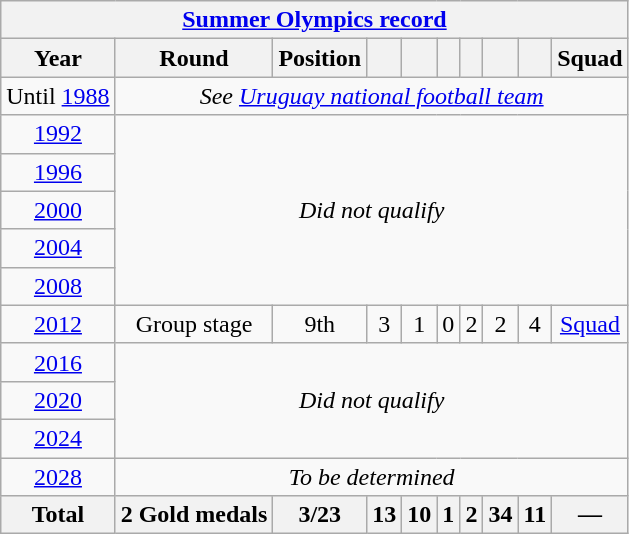<table class="wikitable" style="text-align: center;">
<tr>
<th colspan=10><a href='#'>Summer Olympics record</a></th>
</tr>
<tr>
<th>Year</th>
<th>Round</th>
<th>Position</th>
<th></th>
<th></th>
<th></th>
<th></th>
<th></th>
<th></th>
<th>Squad</th>
</tr>
<tr>
<td>Until <a href='#'>1988</a></td>
<td colspan=9><em>See <a href='#'>Uruguay national football team</a></em></td>
</tr>
<tr>
<td> <a href='#'>1992</a></td>
<td colspan=9 rowspan=5><em>Did not qualify</em></td>
</tr>
<tr>
<td> <a href='#'>1996</a></td>
</tr>
<tr>
<td> <a href='#'>2000</a></td>
</tr>
<tr>
<td> <a href='#'>2004</a></td>
</tr>
<tr>
<td> <a href='#'>2008</a></td>
</tr>
<tr>
<td> <a href='#'>2012</a></td>
<td>Group stage</td>
<td>9th</td>
<td>3</td>
<td>1</td>
<td>0</td>
<td>2</td>
<td>2</td>
<td>4</td>
<td><a href='#'>Squad</a></td>
</tr>
<tr>
<td> <a href='#'>2016</a></td>
<td colspan=9 rowspan=3><em>Did not qualify</em></td>
</tr>
<tr>
<td> <a href='#'>2020</a></td>
</tr>
<tr>
<td> <a href='#'>2024</a></td>
</tr>
<tr>
<td> <a href='#'>2028</a></td>
<td colspan=9><em>To be determined</em></td>
</tr>
<tr>
<th>Total</th>
<th>2 Gold medals</th>
<th>3/23</th>
<th>13</th>
<th>10</th>
<th>1</th>
<th>2</th>
<th>34</th>
<th>11</th>
<th>—</th>
</tr>
</table>
